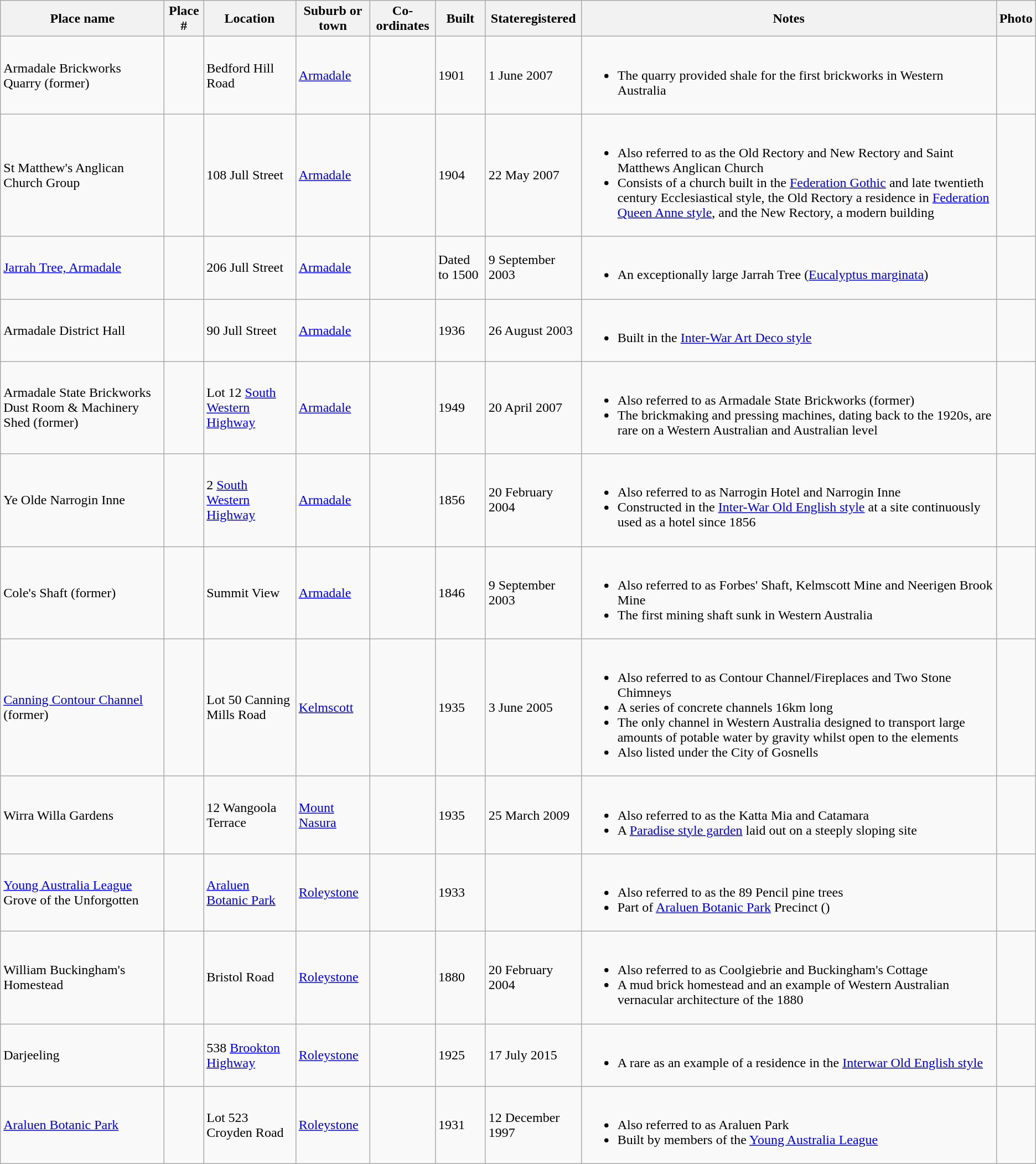<table class="wikitable sortable">
<tr>
<th>Place name</th>
<th>Place #</th>
<th>Location</th>
<th>Suburb or town</th>
<th>Co-ordinates</th>
<th>Built</th>
<th>Stateregistered</th>
<th class="unsortable">Notes</th>
<th class="unsortable">Photo</th>
</tr>
<tr>
<td>Armadale Brickworks Quarry (former)</td>
<td></td>
<td>Bedford Hill Road</td>
<td><a href='#'>Armadale</a></td>
<td></td>
<td>1901</td>
<td>1 June 2007</td>
<td><br><ul><li>The quarry provided shale for the first brickworks in Western Australia</li></ul></td>
<td></td>
</tr>
<tr>
<td>St Matthew's Anglican Church Group</td>
<td></td>
<td>108 Jull Street</td>
<td><a href='#'>Armadale</a></td>
<td></td>
<td>1904</td>
<td>22 May 2007</td>
<td><br><ul><li>Also referred to as the Old Rectory and New Rectory and Saint Matthews Anglican Church</li><li>Consists of a church built in the <a href='#'>Federation Gothic</a> and late twentieth century Ecclesiastical style, the Old Rectory a residence in <a href='#'>Federation Queen Anne style</a>, and the New Rectory, a modern building</li></ul></td>
<td></td>
</tr>
<tr>
<td><a href='#'>Jarrah Tree, Armadale</a></td>
<td></td>
<td>206 Jull Street</td>
<td><a href='#'>Armadale</a></td>
<td></td>
<td>Dated to 1500</td>
<td>9 September 2003</td>
<td><br><ul><li>An exceptionally large Jarrah Tree (<a href='#'>Eucalyptus marginata</a>)</li></ul></td>
<td></td>
</tr>
<tr>
<td>Armadale District Hall</td>
<td></td>
<td>90 Jull Street</td>
<td><a href='#'>Armadale</a></td>
<td></td>
<td>1936</td>
<td>26 August 2003</td>
<td><br><ul><li>Built in the <a href='#'>Inter-War Art Deco style</a></li></ul></td>
<td></td>
</tr>
<tr>
<td>Armadale State Brickworks Dust Room & Machinery Shed (former)</td>
<td></td>
<td>Lot 12 <a href='#'>South Western Highway</a></td>
<td><a href='#'>Armadale</a></td>
<td></td>
<td>1949</td>
<td>20 April 2007</td>
<td><br><ul><li>Also referred to as Armadale State Brickworks (former)</li><li>The brickmaking and pressing machines, dating back to the 1920s, are rare on a Western Australian and Australian level</li></ul></td>
<td></td>
</tr>
<tr>
<td>Ye Olde Narrogin Inne</td>
<td></td>
<td>2 <a href='#'>South Western Highway</a></td>
<td><a href='#'>Armadale</a></td>
<td></td>
<td>1856</td>
<td>20 February 2004</td>
<td><br><ul><li>Also referred to as Narrogin Hotel and Narrogin Inne</li><li>Constructed in the <a href='#'>Inter-War Old English style</a> at a site continuously used as a hotel since 1856</li></ul></td>
<td></td>
</tr>
<tr>
<td>Cole's Shaft (former)</td>
<td></td>
<td>Summit View</td>
<td><a href='#'>Armadale</a></td>
<td></td>
<td>1846</td>
<td>9 September 2003</td>
<td><br><ul><li>Also referred to as Forbes' Shaft, Kelmscott Mine and Neerigen Brook Mine</li><li>The first mining shaft sunk in Western Australia</li></ul></td>
<td></td>
</tr>
<tr>
<td><a href='#'>Canning Contour Channel</a> (former)</td>
<td></td>
<td>Lot 50 Canning Mills Road</td>
<td><a href='#'>Kelmscott</a></td>
<td></td>
<td>1935</td>
<td>3 June 2005</td>
<td><br><ul><li>Also referred to as Contour Channel/Fireplaces and Two Stone Chimneys</li><li>A series of concrete channels 16km long</li><li>The only channel in Western Australia designed to transport large amounts of potable water by gravity whilst open to the elements</li><li>Also listed under the City of Gosnells</li></ul></td>
<td></td>
</tr>
<tr>
<td>Wirra Willa Gardens</td>
<td></td>
<td>12 Wangoola Terrace</td>
<td><a href='#'>Mount Nasura</a></td>
<td></td>
<td>1935</td>
<td>25 March 2009</td>
<td><br><ul><li>Also referred to as the Katta Mia and Catamara</li><li>A <a href='#'>Paradise style garden</a> laid out on a steeply sloping site</li></ul></td>
<td></td>
</tr>
<tr>
<td><a href='#'>Young Australia League</a> Grove of the Unforgotten</td>
<td></td>
<td><a href='#'>Araluen Botanic Park</a></td>
<td><a href='#'>Roleystone</a></td>
<td></td>
<td>1933</td>
<td></td>
<td><br><ul><li>Also referred to as the 89 Pencil pine trees</li><li>Part of <a href='#'>Araluen Botanic Park</a> Precinct ()</li></ul></td>
<td></td>
</tr>
<tr>
<td>William Buckingham's Homestead</td>
<td></td>
<td>Bristol Road</td>
<td><a href='#'>Roleystone</a></td>
<td></td>
<td>1880</td>
<td>20 February 2004</td>
<td><br><ul><li>Also referred to as Coolgiebrie and Buckingham's Cottage</li><li>A mud brick homestead and an example of Western Australian vernacular architecture of the 1880</li></ul></td>
<td></td>
</tr>
<tr>
<td>Darjeeling</td>
<td></td>
<td>538 <a href='#'>Brookton Highway</a></td>
<td><a href='#'>Roleystone</a></td>
<td></td>
<td>1925</td>
<td>17 July 2015</td>
<td><br><ul><li>A rare as an example of a residence in the <a href='#'>Interwar Old English style</a></li></ul></td>
<td></td>
</tr>
<tr>
<td><a href='#'>Araluen Botanic Park</a></td>
<td></td>
<td>Lot 523 Croyden Road</td>
<td><a href='#'>Roleystone</a></td>
<td></td>
<td>1931</td>
<td>12 December 1997</td>
<td><br><ul><li>Also referred to as Araluen Park</li><li>Built by members of the <a href='#'>Young Australia League</a></li></ul></td>
<td></td>
</tr>
</table>
